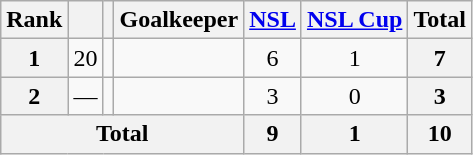<table class="wikitable sortable" style="text-align:center">
<tr>
<th>Rank</th>
<th></th>
<th></th>
<th>Goalkeeper</th>
<th><a href='#'>NSL</a></th>
<th><a href='#'>NSL Cup</a></th>
<th>Total</th>
</tr>
<tr>
<th>1</th>
<td>20</td>
<td></td>
<td align="left"></td>
<td>6</td>
<td>1</td>
<th>7</th>
</tr>
<tr>
<th>2</th>
<td>—</td>
<td></td>
<td align="left"></td>
<td>3</td>
<td>0</td>
<th>3</th>
</tr>
<tr>
<th colspan="4">Total</th>
<th>9</th>
<th>1</th>
<th>10</th>
</tr>
</table>
